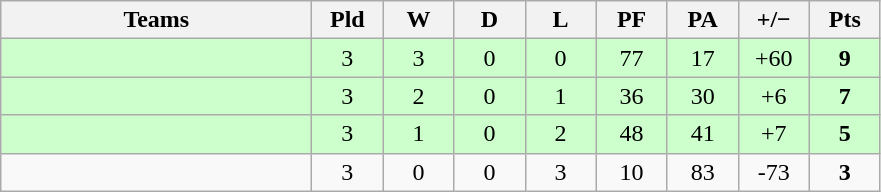<table class="wikitable" style="text-align: center;">
<tr>
<th width="200">Teams</th>
<th width="40">Pld</th>
<th width="40">W</th>
<th width="40">D</th>
<th width="40">L</th>
<th width="40">PF</th>
<th width="40">PA</th>
<th width="40">+/−</th>
<th width="40">Pts</th>
</tr>
<tr style="background:#cfc; width:20px;">
<td align=left></td>
<td>3</td>
<td>3</td>
<td>0</td>
<td>0</td>
<td>77</td>
<td>17</td>
<td>+60</td>
<td><strong>9</strong></td>
</tr>
<tr style="background:#cfc; width:20px;">
<td align=left></td>
<td>3</td>
<td>2</td>
<td>0</td>
<td>1</td>
<td>36</td>
<td>30</td>
<td>+6</td>
<td><strong>7</strong></td>
</tr>
<tr style="background:#cfc; width:20px;">
<td align=left></td>
<td>3</td>
<td>1</td>
<td>0</td>
<td>2</td>
<td>48</td>
<td>41</td>
<td>+7</td>
<td><strong>5</strong></td>
</tr>
<tr>
<td align=left></td>
<td>3</td>
<td>0</td>
<td>0</td>
<td>3</td>
<td>10</td>
<td>83</td>
<td>-73</td>
<td><strong>3</strong></td>
</tr>
</table>
